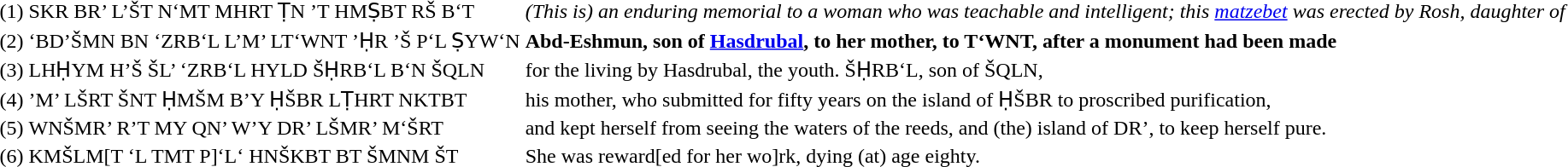<table>
<tr>
<td>(1)</td>
<td>SKR BR’ L’ŠT N‘MT MHRT ṬN ’T HMṢBT RŠ B‘T</td>
<td><em>(This is) an enduring memorial to a woman who was teachable and intelligent; this <a href='#'>matzebet</a> was erected by Rosh, daughter of</em></td>
</tr>
<tr>
<td>(2)</td>
<td>‘BD’ŠMN BN ‘ZRB‘L L’M’ LT‘WNT ’ḤR ’Š P‘L ṢYW‘N</td>
<td><strong>Abd-Eshmun, son of <a href='#'>Hasdrubal</a>, to her mother, to T‘WNT, after a monument had been made<em></td>
</tr>
<tr>
<td>(3)</td>
<td>LHḤYM H’Š ŠL’ ‘ZRB‘L HYLD ŠḤRB‘L B‘N ŠQLN</td>
<td></em>for the living by Hasdrubal, the youth. ŠḤRB‘L, son of ŠQLN,<em></td>
</tr>
<tr>
<td>(4)</td>
<td>’M’ LŠRT ŠNT ḤMŠM B’Y ḤŠBR LṬHRT NKTBT</td>
<td></em>his mother, who submitted for fifty years on the island of ḤŠBR to proscribed purification,<em></td>
</tr>
<tr>
<td>(5)</td>
<td>WNŠMR’ R’T MY QN’ W’Y DR’ LŠMR’ M‘ŠRT</td>
<td></em>and kept herself from seeing the waters of the reeds, and (the) island of DR’, to keep herself pure.<em></td>
</tr>
<tr>
<td>(6)</td>
<td>KMŠLM[T ‘L TMT P]‘L‘ HNŠKBT BT ŠMNM ŠT</td>
<td></em>She was reward[ed for her wo]rk, dying (at) age eighty.<em></td>
</tr>
</table>
